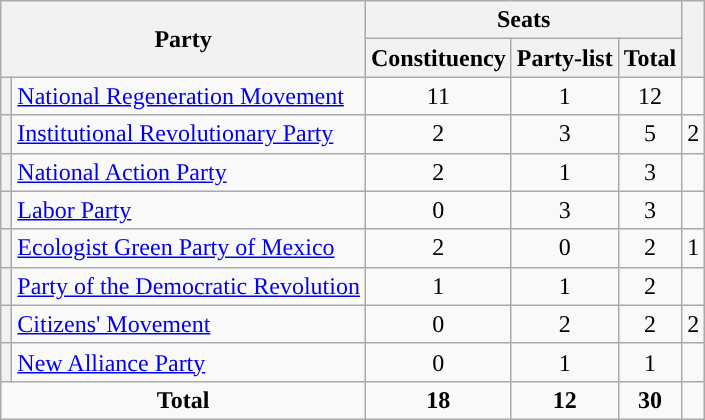<table class="wikitable" style="text-align:center;">
<tr>
<th colspan="2" rowspan="2">Party</th>
<th colspan="3">Seats</th>
<th rowspan="2"></th>
</tr>
<tr>
<th style="width:3em"><strong>Constituency</strong></th>
<th>Party-list</th>
<th>Total</th>
</tr>
<tr>
<th style="background-color:"></th>
<td style="text-align:left;"><a href='#'>National Regeneration Movement</a></td>
<td>11</td>
<td>1</td>
<td>12</td>
<td></td>
</tr>
<tr>
<th style="background-color:"></th>
<td style="text-align:left;"><a href='#'>Institutional Revolutionary Party</a></td>
<td>2</td>
<td>3</td>
<td>5</td>
<td> 2</td>
</tr>
<tr>
<th style="background-color:"></th>
<td style="text-align:left;"><a href='#'>National Action Party</a></td>
<td>2</td>
<td>1</td>
<td>3</td>
<td></td>
</tr>
<tr>
<th style="background-color:"></th>
<td style="text-align:left;"><a href='#'>Labor Party</a></td>
<td>0</td>
<td>3</td>
<td>3</td>
<td></td>
</tr>
<tr>
<th style="background-color:"></th>
<td style="text-align:left;"><a href='#'>Ecologist Green Party of Mexico</a></td>
<td>2</td>
<td>0</td>
<td>2</td>
<td> 1</td>
</tr>
<tr>
<th style="background-color:"></th>
<td style="text-align:left;"><a href='#'>Party of the Democratic Revolution</a></td>
<td>1</td>
<td>1</td>
<td>2</td>
<td></td>
</tr>
<tr>
<th style="background-color:"></th>
<td style="text-align:left;"><a href='#'>Citizens' Movement</a></td>
<td>0</td>
<td>2</td>
<td>2</td>
<td> 2</td>
</tr>
<tr>
<th style="background-color:"></th>
<td style="text-align:left;"><a href='#'>New Alliance Party</a></td>
<td>0</td>
<td>1</td>
<td>1</td>
<td></td>
</tr>
<tr>
<td colspan="2"><strong>Total</strong></td>
<td><strong>18</strong></td>
<td><strong>12</strong></td>
<td><strong>30</strong></td>
<td></td>
</tr>
</table>
